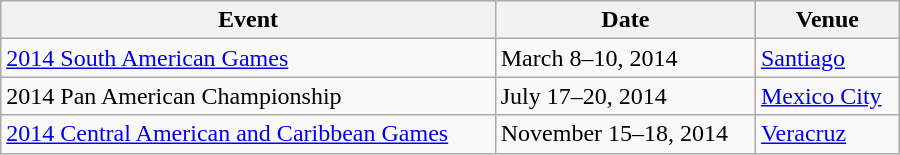<table class="wikitable" width=600>
<tr>
<th>Event</th>
<th>Date</th>
<th>Venue</th>
</tr>
<tr>
<td><a href='#'>2014 South American Games</a></td>
<td>March 8–10, 2014</td>
<td> <a href='#'>Santiago</a></td>
</tr>
<tr>
<td>2014 Pan American Championship</td>
<td>July 17–20, 2014</td>
<td> <a href='#'>Mexico City</a></td>
</tr>
<tr>
<td><a href='#'>2014 Central American and Caribbean Games</a></td>
<td>November 15–18, 2014</td>
<td> <a href='#'>Veracruz</a></td>
</tr>
</table>
